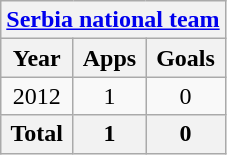<table class="wikitable" style="text-align:center">
<tr>
<th colspan=3><a href='#'>Serbia national team</a></th>
</tr>
<tr>
<th>Year</th>
<th>Apps</th>
<th>Goals</th>
</tr>
<tr>
<td>2012</td>
<td>1</td>
<td>0</td>
</tr>
<tr>
<th>Total</th>
<th>1</th>
<th>0</th>
</tr>
</table>
